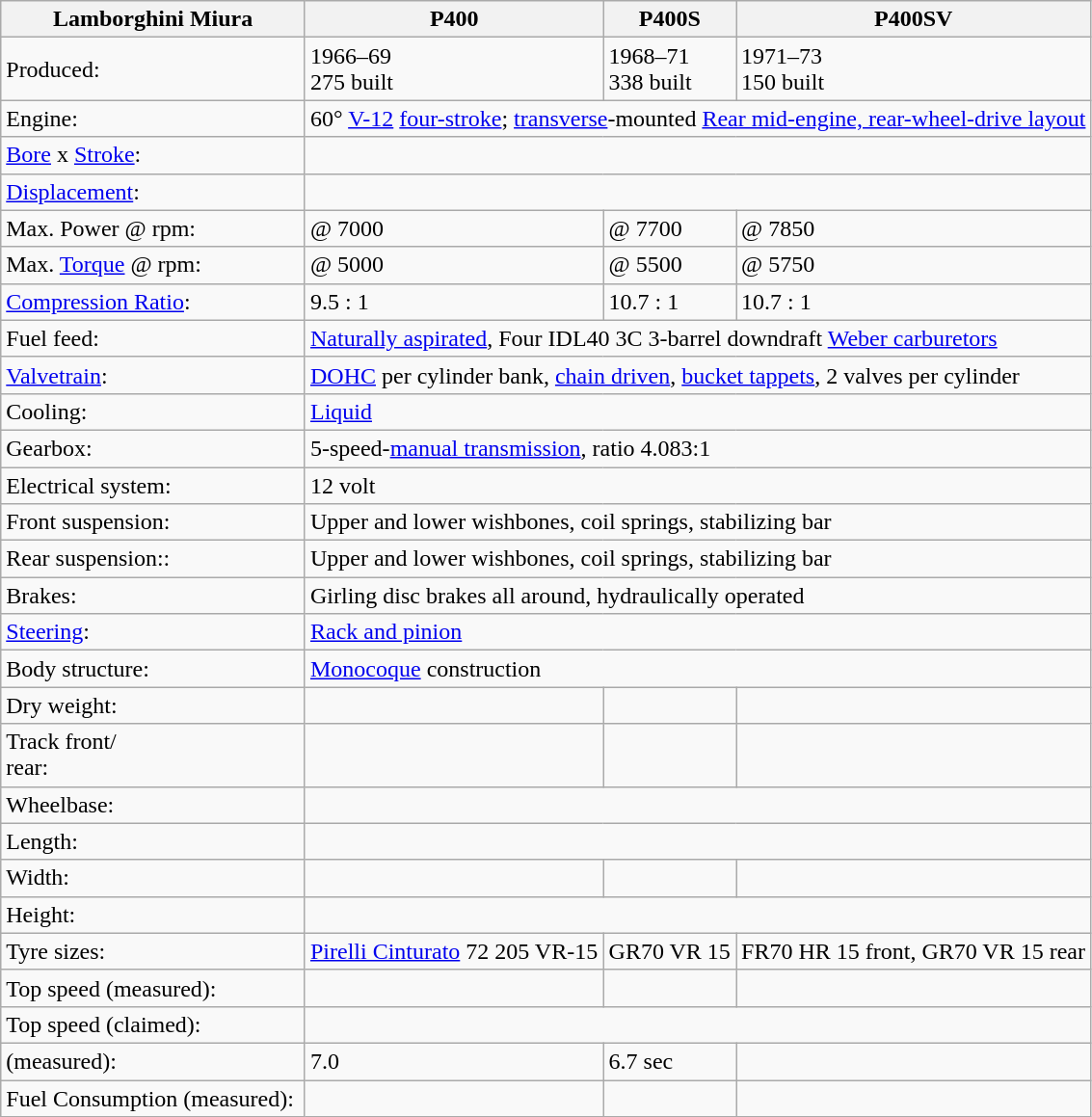<table class="wikitable">
<tr>
<th>Lamborghini Miura</th>
<th>P400</th>
<th>P400S</th>
<th>P400SV</th>
</tr>
<tr>
<td>Produced: </td>
<td>1966–69 <br> 275 built</td>
<td>1968–71 <br> 338 built</td>
<td>1971–73 <br> 150 built</td>
</tr>
<tr>
<td>Engine: </td>
<td colspan="3">60° <a href='#'>V-12</a> <a href='#'>four-stroke</a>; <a href='#'>transverse</a>-mounted <a href='#'>Rear mid-engine, rear-wheel-drive layout</a></td>
</tr>
<tr>
<td><a href='#'>Bore</a> x <a href='#'>Stroke</a>: </td>
<td colspan="3"></td>
</tr>
<tr>
<td><a href='#'>Displacement</a>: </td>
<td colspan="3"></td>
</tr>
<tr>
<td>Max. Power @ rpm: </td>
<td> @ 7000</td>
<td> @ 7700</td>
<td> @ 7850</td>
</tr>
<tr>
<td>Max. <a href='#'>Torque</a> @ rpm: </td>
<td> @ 5000</td>
<td> @ 5500</td>
<td> @ 5750</td>
</tr>
<tr>
<td><a href='#'>Compression Ratio</a>: </td>
<td>9.5 : 1</td>
<td>10.7 : 1</td>
<td>10.7 : 1</td>
</tr>
<tr>
<td>Fuel feed: </td>
<td colspan="3"><a href='#'>Naturally aspirated</a>, Four IDL40 3C 3-barrel downdraft <a href='#'>Weber carburetors</a></td>
</tr>
<tr>
<td><a href='#'>Valvetrain</a>: </td>
<td colspan="3"><a href='#'>DOHC</a> per cylinder bank, <a href='#'>chain driven</a>, <a href='#'>bucket tappets</a>, 2 valves per cylinder</td>
</tr>
<tr>
<td>Cooling: </td>
<td colspan="3"><a href='#'>Liquid</a></td>
</tr>
<tr>
<td>Gearbox: </td>
<td colspan="3">5-speed-<a href='#'>manual transmission</a>, ratio 4.083:1</td>
</tr>
<tr>
<td>Electrical system: </td>
<td colspan="3">12 volt</td>
</tr>
<tr>
<td>Front suspension: </td>
<td colspan="3">Upper and lower wishbones, coil springs, stabilizing bar</td>
</tr>
<tr>
<td>Rear suspension:: </td>
<td colspan="3">Upper and lower wishbones, coil springs, stabilizing bar</td>
</tr>
<tr>
<td>Brakes: </td>
<td colspan="3">Girling disc brakes all around, hydraulically operated</td>
</tr>
<tr>
<td><a href='#'>Steering</a>: </td>
<td colspan="3"><a href='#'>Rack and pinion</a></td>
</tr>
<tr>
<td>Body structure: </td>
<td colspan="3"><a href='#'>Monocoque</a> construction</td>
</tr>
<tr>
<td>Dry weight: </td>
<td></td>
<td></td>
<td></td>
</tr>
<tr>
<td>Track front/<br>rear: </td>
<td> </td>
<td> </td>
<td> </td>
</tr>
<tr>
<td>Wheelbase: </td>
<td colspan="3"></td>
</tr>
<tr>
<td>Length: </td>
<td colspan="3"></td>
</tr>
<tr>
<td>Width: </td>
<td></td>
<td></td>
<td></td>
</tr>
<tr>
<td>Height: </td>
<td colspan="3"></td>
</tr>
<tr>
<td>Tyre sizes: </td>
<td><a href='#'>Pirelli Cinturato</a> 72 205 VR-15</td>
<td>GR70 VR 15</td>
<td>FR70 HR 15 front, GR70 VR 15 rear</td>
</tr>
<tr>
<td>Top speed (measured): </td>
<td></td>
<td></td>
<td></td>
</tr>
<tr>
<td>Top speed (claimed):</td>
<td colspan="3"></td>
</tr>
<tr>
<td> (measured): </td>
<td>7.0</td>
<td>6.7 sec</td>
<td></td>
</tr>
<tr>
<td>Fuel Consumption (measured): </td>
<td></td>
<td></td>
<td></td>
</tr>
</table>
